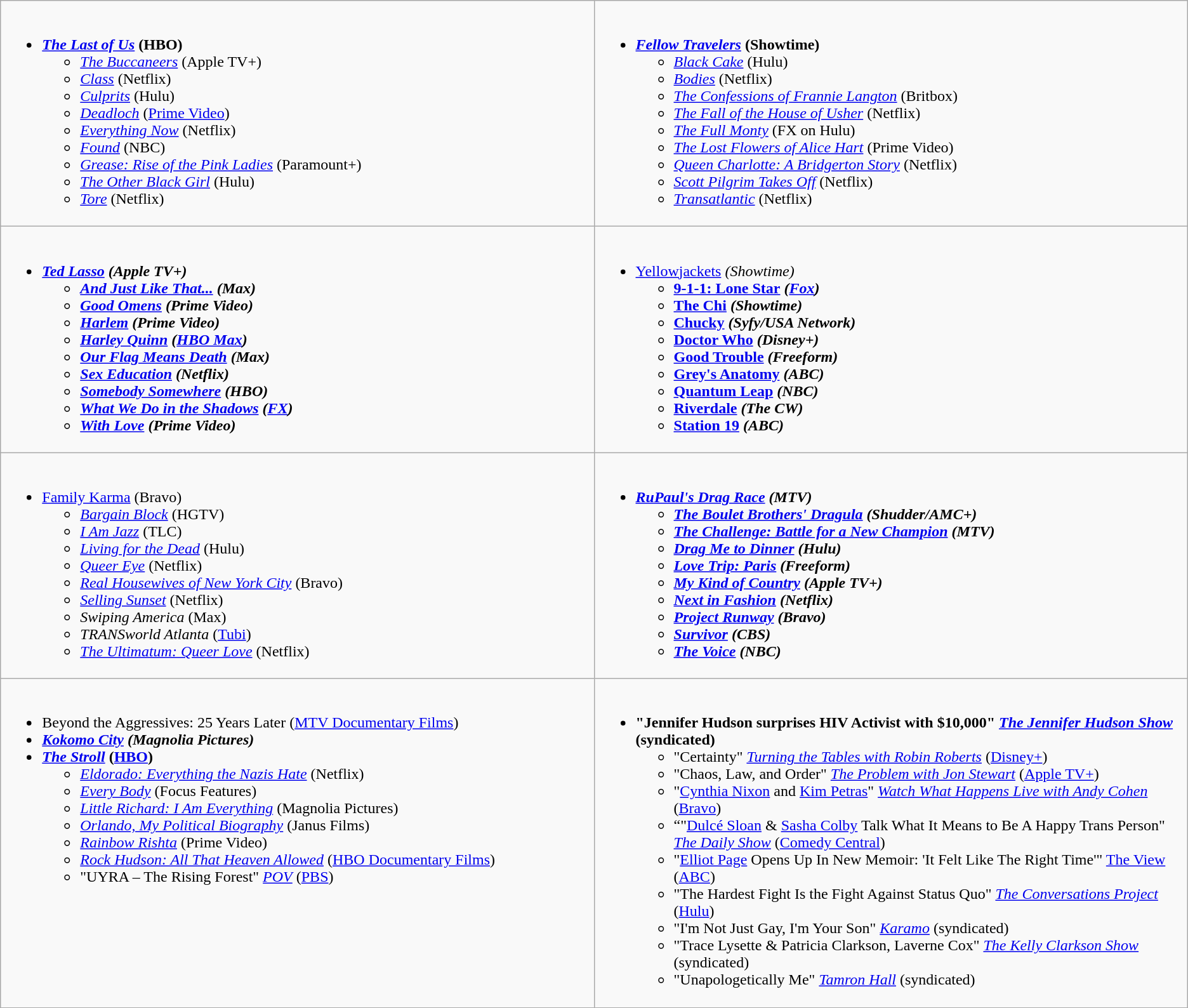<table class="wikitable">
<tr>
<td style="vertical-align:top; width:50%;"><br><ul><li><strong><a href='#'><em>The Last of Us</em></a> (HBO)</strong><ul><li><a href='#'><em>The Buccaneers</em></a> (Apple TV+)</li><li><a href='#'><em>Class</em></a> (Netflix)</li><li><a href='#'><em>Culprits</em></a> (Hulu)</li><li><em><a href='#'>Deadloch</a></em> (<a href='#'>Prime Video</a>)</li><li><a href='#'><em>Everything Now</em></a> (Netflix)</li><li><a href='#'><em>Found</em></a> (NBC)</li><li><em><a href='#'>Grease: Rise of the Pink Ladies</a></em> (Paramount+)</li><li><a href='#'><em>The Other Black Girl</em></a> (Hulu)</li><li><a href='#'><em>Tore</em></a> (Netflix)</li></ul></li></ul></td>
<td style="vertical-align:top; width:50%;"><br><ul><li><strong><a href='#'><em>Fellow Travelers</em></a> (Showtime)</strong><ul><li><a href='#'><em>Black Cake</em></a> (Hulu)</li><li><em><a href='#'>Bodies</a></em> (Netflix)</li><li><a href='#'><em>The Confessions of Frannie Langton</em></a> (Britbox)</li><li><a href='#'><em>The Fall of the House of Usher</em></a> (Netflix)</li><li><a href='#'><em>The Full Monty</em></a> (FX on Hulu)</li><li><em><a href='#'>The Lost Flowers of Alice Hart</a></em> (Prime Video)</li><li><em><a href='#'>Queen Charlotte: A Bridgerton Story</a></em> (Netflix)</li><li><em><a href='#'>Scott Pilgrim Takes Off</a></em> (Netflix)</li><li><a href='#'><em>Transatlantic</em></a> (Netflix)</li></ul></li></ul></td>
</tr>
<tr>
<td style="vertical-align:top; width:50%;"><br><ul><li><strong><em><a href='#'>Ted Lasso</a><em> (Apple TV+)<strong><ul><li></em><a href='#'>And Just Like That...</a><em> (Max)</li><li><a href='#'></em>Good Omens<em></a> (Prime Video)</li><li><a href='#'></em>Harlem<em></a> (Prime Video)</li><li><a href='#'></em>Harley Quinn<em></a> </em>(<a href='#'>HBO Max</a>)<em></li><li></em><a href='#'>Our Flag Means Death</a><em> (Max)</li><li><a href='#'></em>Sex Education<em></a> (Netflix)</li><li></em><a href='#'>Somebody Somewhere</a><em> (HBO)</li><li></em><a href='#'>What We Do in the Shadows</a><em> (<a href='#'>FX</a>)</li><li><a href='#'></em>With Love<em></a> (Prime Video)</li></ul></li></ul></td>
<td style="vertical-align:top; width:50%;"><br><ul><li></strong><a href='#'></em>Yellowjackets<em></a> (Showtime)<strong><ul><li></em><a href='#'>9-1-1: Lone Star</a><em> (<a href='#'>Fox</a>)</li><li></em><a href='#'>The Chi</a><em> (Showtime)</li><li><a href='#'></em>Chucky<em></a> (Syfy/USA Network)</li><li></em><a href='#'>Doctor Who</a><em> (Disney+)</li><li><a href='#'></em>Good Trouble<em></a> (Freeform)</li><li></em><a href='#'>Grey's Anatomy</a><em> (ABC)</li><li><a href='#'></em>Quantum Leap<em></a> (NBC)</li><li><a href='#'></em>Riverdale<em></a> (The CW)</li><li></em><a href='#'>Station 19</a><em> (ABC)</li></ul></li></ul></td>
</tr>
<tr>
<td style="vertical-align:top; width:50%;"><br><ul><li></em></strong><a href='#'>Family Karma</a></em> (Bravo)</strong><ul><li><em><a href='#'>Bargain Block</a></em> (HGTV)</li><li><em><a href='#'>I Am Jazz</a></em> (TLC)</li><li><em><a href='#'>Living for the Dead</a></em> (Hulu)</li><li><a href='#'><em>Queer Eye</em></a> (Netflix)</li><li><a href='#'><em>Real Housewives of New York City</em></a> (Bravo)</li><li><em><a href='#'>Selling Sunset</a></em> (Netflix)</li><li><em>Swiping America</em> (Max)</li><li><em>TRANSworld Atlanta</em> (<a href='#'>Tubi</a>)</li><li><em><a href='#'>The Ultimatum: Queer Love</a></em> (Netflix)</li></ul></li></ul></td>
<td style="vertical-align:top; width:50%;"><br><ul><li><strong><em><a href='#'>RuPaul's Drag Race</a><em> (MTV)<strong><ul><li></em><a href='#'>The Boulet Brothers' Dragula</a><em> (Shudder/AMC+)</li><li></em><a href='#'>The Challenge: Battle for a New Champion</a><em> (MTV)</li><li></em><a href='#'>Drag Me to Dinner</a><em> (Hulu)</li><li></em><a href='#'>Love Trip: Paris</a><em> (Freeform)</li><li><a href='#'></em>My Kind of Country<em></a> (Apple TV+)</li><li></em><a href='#'>Next in Fashion</a><em> (Netflix)</li><li></em><a href='#'>Project Runway</a><em> (Bravo)</li><li><a href='#'></em>Survivor<em></a> (CBS)</li><li><a href='#'></em>The Voice<em></a> (NBC)</li></ul></li></ul></td>
</tr>
<tr>
<td style="vertical-align:top; width:50%;"><br><ul><li></em></strong>Beyond the Aggressives: 25 Years Later</em> (<a href='#'>MTV Documentary Films</a>)</strong></li><li><strong><em><a href='#'>Kokomo City</a><em> (Magnolia Pictures)<strong></li><li></em></strong><a href='#'>The Stroll</a></em> (<a href='#'>HBO</a>)</strong><ul><li><em><a href='#'>Eldorado: Everything the Nazis Hate</a></em> (Netflix)</li><li><em><a href='#'>Every Body</a></em> (Focus Features)</li><li><em><a href='#'>Little Richard: I Am Everything</a></em> (Magnolia Pictures)</li><li><em><a href='#'>Orlando, My Political Biography</a></em> (Janus Films)</li><li><em><a href='#'>Rainbow Rishta</a></em> (Prime Video)</li><li><em><a href='#'>Rock Hudson: All That Heaven Allowed</a></em> (<a href='#'>HBO Documentary Films</a>)</li><li>"UYRA – The Rising Forest" <a href='#'><em>POV</em></a> (<a href='#'>PBS</a>)</li></ul></li></ul></td>
<td style="vertical-align:top; width:50%;"><br><ul><li><strong>"Jennifer Hudson surprises HIV Activist with $10,000" <em><a href='#'>The Jennifer Hudson Show</a></em> (syndicated)</strong><ul><li>"Certainty" <a href='#'><em>Turning the Tables with Robin Roberts</em></a> (<a href='#'>Disney+</a>)</li><li>"Chaos, Law, and Order" <em><a href='#'>The Problem with Jon Stewart</a></em> (<a href='#'>Apple TV+</a>)</li><li>"<a href='#'>Cynthia Nixon</a> and <a href='#'>Kim Petras</a>" <em><a href='#'>Watch What Happens Live with Andy Cohen</a></em> (<a href='#'>Bravo</a>)</li><li>“"<a href='#'>Dulcé Sloan</a> & <a href='#'>Sasha Colby</a> Talk What It Means to Be A Happy Trans Person" <em><a href='#'>The Daily Show</a></em> (<a href='#'>Comedy Central</a>)</li><li>"<a href='#'>Elliot Page</a> Opens Up In New Memoir: 'It Felt Like The Right Time'" <a href='#'>The View</a> (<a href='#'>ABC</a>)</li><li>"The Hardest Fight Is the Fight Against Status Quo" <em><a href='#'>The Conversations Project</a></em> (<a href='#'>Hulu</a>)</li><li>"I'm Not Just Gay, I'm Your Son" <a href='#'><em>Karamo</em></a> (syndicated)</li><li>"Trace Lysette & Patricia Clarkson, Laverne Cox" <em><a href='#'>The Kelly Clarkson Show</a></em> (syndicated)</li><li>"Unapologetically Me" <a href='#'><em>Tamron Hall</em></a> (syndicated)</li></ul></li></ul></td>
</tr>
</table>
